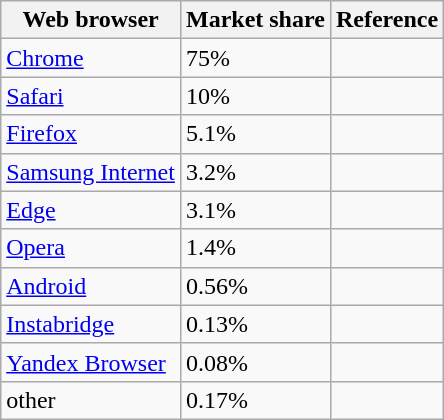<table class="wikitable sortable">
<tr>
<th>Web browser</th>
<th>Market share</th>
<th>Reference</th>
</tr>
<tr>
<td><a href='#'>Chrome</a></td>
<td>75%</td>
<td></td>
</tr>
<tr>
<td><a href='#'>Safari</a></td>
<td>10%</td>
<td></td>
</tr>
<tr>
<td><a href='#'>Firefox</a></td>
<td>5.1%</td>
<td></td>
</tr>
<tr>
<td><a href='#'>Samsung Internet</a></td>
<td>3.2%</td>
<td></td>
</tr>
<tr>
<td><a href='#'>Edge</a></td>
<td>3.1%</td>
<td></td>
</tr>
<tr>
<td><a href='#'>Opera</a></td>
<td>1.4%</td>
<td></td>
</tr>
<tr>
<td><a href='#'>Android</a></td>
<td>0.56%</td>
<td></td>
</tr>
<tr>
<td><a href='#'>Instabridge</a></td>
<td>0.13%</td>
<td></td>
</tr>
<tr>
<td><a href='#'>Yandex Browser</a></td>
<td>0.08%</td>
<td></td>
</tr>
<tr>
<td>other</td>
<td>0.17%</td>
<td></td>
</tr>
</table>
